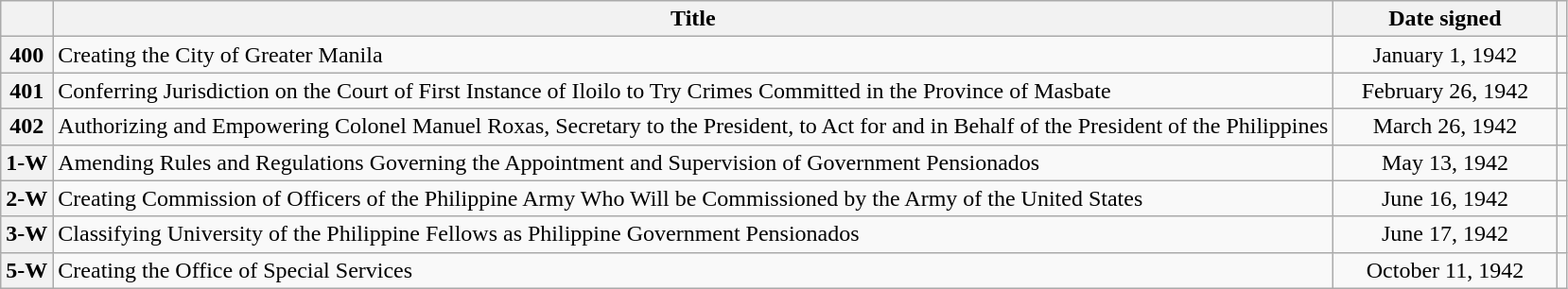<table class="wikitable sortable" style="text-align:center;">
<tr>
<th scope="col"></th>
<th scope="col">Title</th>
<th scope="col" width="150px">Date signed</th>
<th scope="col" class="unsortable"></th>
</tr>
<tr>
<th scope="row">400</th>
<td style="text-align:left;">Creating the City of Greater Manila</td>
<td>January 1, 1942</td>
<td></td>
</tr>
<tr>
<th scope="row">401</th>
<td style="text-align:left;">Conferring Jurisdiction on the Court of First Instance of Iloilo to Try Crimes Committed in the Province of Masbate</td>
<td>February 26, 1942</td>
<td></td>
</tr>
<tr>
<th scope="row">402</th>
<td style="text-align:left;">Authorizing and Empowering Colonel Manuel Roxas, Secretary to the President, to Act for and in Behalf of the President of the Philippines</td>
<td>March 26, 1942</td>
<td></td>
</tr>
<tr>
<th scope="row">1-W</th>
<td style="text-align:left;">Amending Rules and Regulations Governing the Appointment and Supervision of Government Pensionados</td>
<td>May 13, 1942</td>
<td></td>
</tr>
<tr>
<th scope="row">2-W</th>
<td style="text-align:left;">Creating Commission of Officers of the Philippine Army Who Will be Commissioned by the Army of the United States</td>
<td>June 16, 1942</td>
<td></td>
</tr>
<tr>
<th scope="row">3-W</th>
<td style="text-align:left;">Classifying University of the Philippine Fellows as Philippine Government Pensionados</td>
<td>June 17, 1942</td>
<td></td>
</tr>
<tr>
<th scope="row">5-W</th>
<td style="text-align:left;">Creating the Office of Special Services</td>
<td>October 11, 1942</td>
<td></td>
</tr>
</table>
